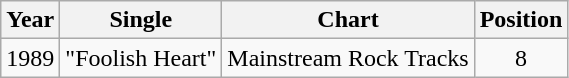<table class="wikitable">
<tr>
<th>Year</th>
<th>Single</th>
<th>Chart</th>
<th>Position</th>
</tr>
<tr>
<td>1989</td>
<td>"Foolish Heart"</td>
<td>Mainstream Rock Tracks</td>
<td align="center">8</td>
</tr>
</table>
